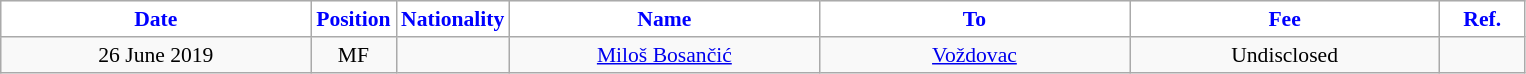<table class="wikitable"  style="text-align:center; font-size:90%; ">
<tr>
<th style="background:white; color:blue; width:200px;">Date</th>
<th style="background:white; color:blue; width:50px;">Position</th>
<th style="background:white; color:blue; width:50px;">Nationality</th>
<th style="background:white; color:blue; width:200px;">Name</th>
<th style="background:white; color:blue; width:200px;">To</th>
<th style="background:white; color:blue; width:200px;">Fee</th>
<th style="background:white; color:blue; width:50px;">Ref.</th>
</tr>
<tr>
<td>26 June 2019</td>
<td>MF</td>
<td></td>
<td><a href='#'>Miloš Bosančić</a></td>
<td><a href='#'>Voždovac</a></td>
<td>Undisclosed</td>
<td></td>
</tr>
</table>
